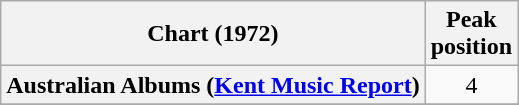<table class="wikitable plainrowheaders sortable">
<tr>
<th>Chart (1972)</th>
<th>Peak<br>position</th>
</tr>
<tr>
<th scope="row">Australian Albums (<a href='#'>Kent Music Report</a>)</th>
<td align="center">4</td>
</tr>
<tr>
</tr>
<tr>
</tr>
<tr>
</tr>
<tr>
</tr>
<tr>
</tr>
<tr>
</tr>
</table>
